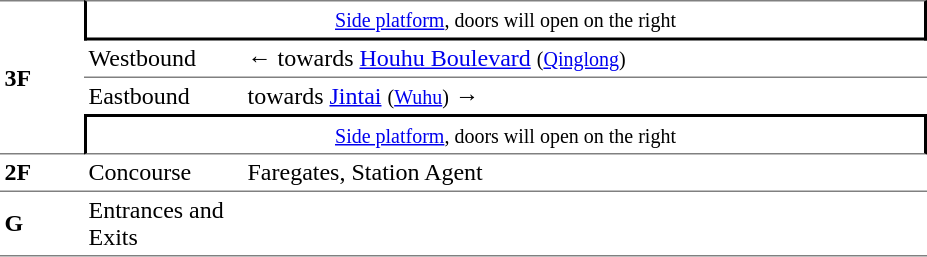<table table border=0 cellspacing=0 cellpadding=3>
<tr>
<td style="border-top:solid 1px gray;border-bottom:solid 1px gray;" rowspan=4><strong>3F</strong></td>
<td style="border-right:solid 2px black;border-left:solid 2px black;border-top:solid 1px gray;border-bottom:solid 2px black;text-align:center;" colspan=2><small><a href='#'>Side platform</a>, doors will open on the right</small></td>
</tr>
<tr>
<td style="border-top:solid 0px gray;">Westbound</td>
<td style="border-top:solid 0px gray;">←  towards <a href='#'>Houhu Boulevard</a> <small>(<a href='#'>Qinglong</a>)</small></td>
</tr>
<tr>
<td style="border-top:solid 1px gray;">Eastbound</td>
<td style="border-top:solid 1px gray;"> towards <a href='#'>Jintai</a> <small>(<a href='#'>Wuhu</a>)</small> →</td>
</tr>
<tr>
<td style="border-right:solid 2px black;border-left:solid 2px black;border-top:solid 2px black;border-bottom:solid 1px gray;text-align:center;" colspan=2><small><a href='#'>Side platform</a>, doors will open on the right</small></td>
</tr>
<tr>
<td style="border-top:solid 0px gray;border-bottom:solid 1px gray;" width=50><strong>2F</strong></td>
<td style="border-top:solid 0px gray;border-bottom:solid 1px gray;" width=100>Concourse</td>
<td style="border-top:solid 0px gray;border-bottom:solid 1px gray;" width=450>Faregates, Station Agent</td>
</tr>
<tr>
<td style="border-top:solid 0px gray;border-bottom:solid 1px gray;" width=50><strong>G</strong></td>
<td style="border-top:solid 0px gray;border-bottom:solid 1px gray;" width=100>Entrances and Exits</td>
<td style="border-top:solid 0px gray;border-bottom:solid 1px gray;" width=450></td>
</tr>
</table>
